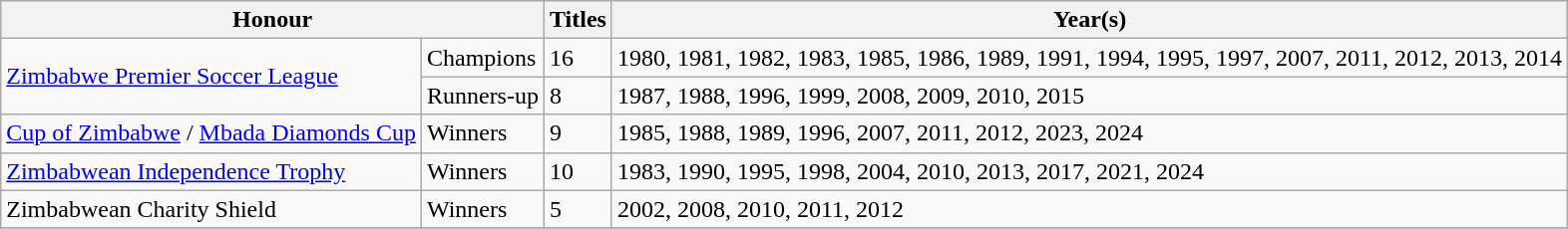<table class="wikitable">
<tr>
<th colspan=2>Honour</th>
<th>Titles</th>
<th>Year(s)</th>
</tr>
<tr>
<td rowspan=2><a href='#'>Zimbabwe Premier Soccer League</a></td>
<td>Champions</td>
<td>16</td>
<td>1980, 1981, 1982, 1983, 1985, 1986, 1989, 1991, 1994, 1995, 1997, 2007, 2011, 2012, 2013, 2014</td>
</tr>
<tr>
<td>Runners-up</td>
<td>8</td>
<td>1987, 1988, 1996, 1999, 2008, 2009, 2010, 2015</td>
</tr>
<tr>
<td><a href='#'>Cup of Zimbabwe</a> / <a href='#'>Mbada Diamonds Cup</a></td>
<td>Winners</td>
<td>9</td>
<td>1985, 1988, 1989, 1996, 2007, 2011, 2012, 2023, 2024</td>
</tr>
<tr>
<td><a href='#'>Zimbabwean Independence Trophy</a></td>
<td>Winners</td>
<td>10</td>
<td>1983, 1990, 1995, 1998, 2004, 2010, 2013, 2017, 2021, 2024</td>
</tr>
<tr>
<td>Zimbabwean Charity Shield</td>
<td>Winners</td>
<td>5</td>
<td>2002, 2008, 2010, 2011, 2012</td>
</tr>
<tr>
</tr>
</table>
